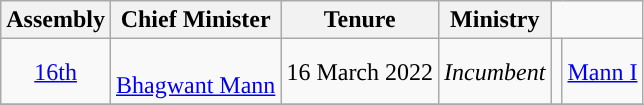<table class="wikitable sortable"style="text-align:center;">
<tr>
<th Style="background-color:">Assembly</th>
<th Style="background-color:">Chief Minister</th>
<th Style="background-color:">Tenure</th>
<th Style="background-color:">Ministry</th>
</tr>
<tr>
<td><a href='#'>16th</a></td>
<td><br><a href='#'>Bhagwant Mann</a></td>
<td>16 March 2022</td>
<td><em>Incumbent</em></td>
<td></td>
<td><a href='#'>Mann I</a></td>
</tr>
<tr>
</tr>
</table>
